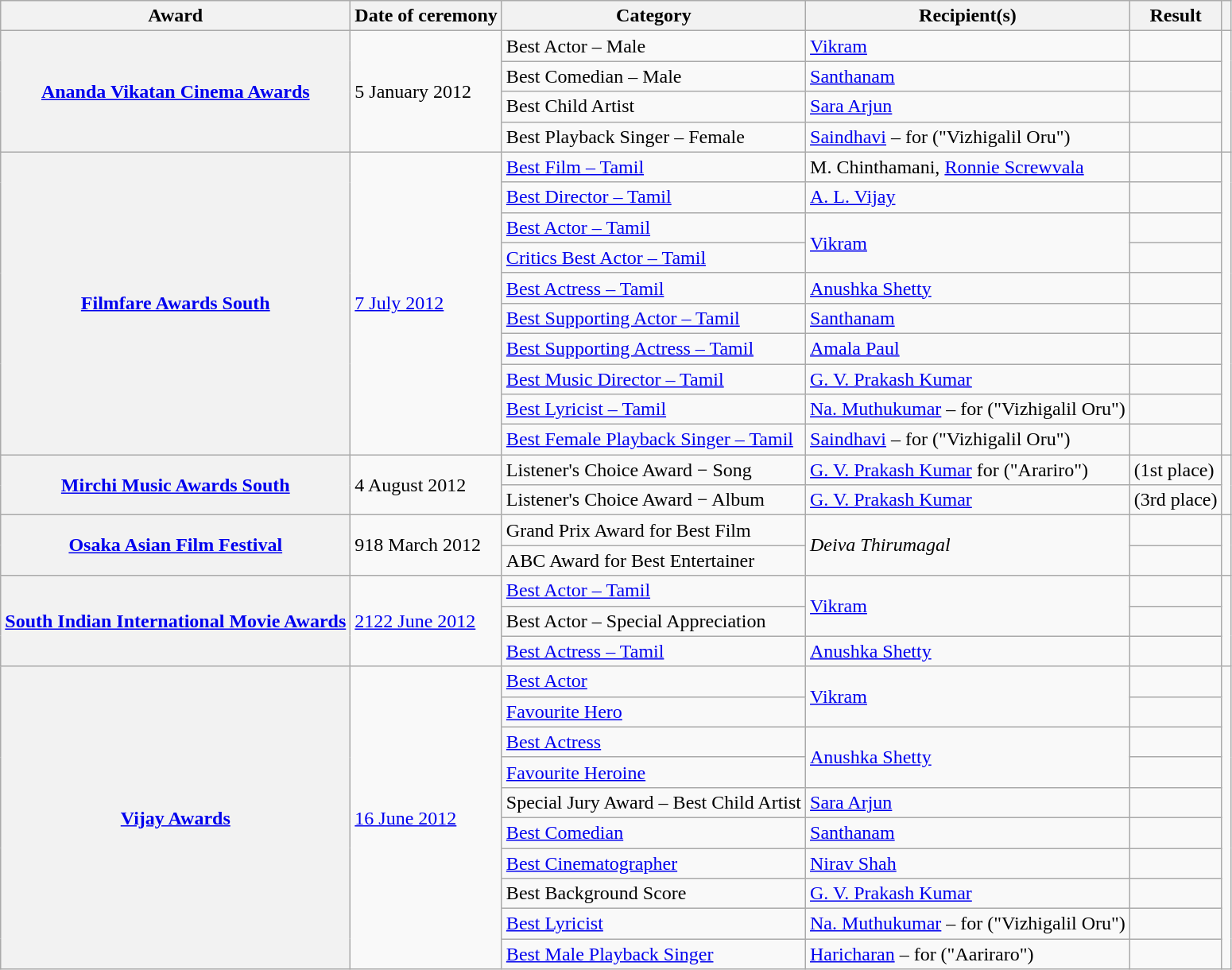<table class="wikitable plainrowheaders sortable">
<tr>
<th scope="col">Award</th>
<th scope="col">Date of ceremony</th>
<th scope="col">Category</th>
<th scope="col">Recipient(s)</th>
<th scope="col" class="unsortable">Result</th>
<th scope="col" class="unsortable"></th>
</tr>
<tr>
<th scope="row" rowspan="4"><a href='#'>Ananda Vikatan Cinema Awards</a></th>
<td rowspan="4">5 January 2012</td>
<td>Best Actor – Male</td>
<td><a href='#'>Vikram</a></td>
<td></td>
<td style="text-align:center;" rowspan="4"></td>
</tr>
<tr>
<td>Best Comedian – Male</td>
<td><a href='#'>Santhanam</a></td>
<td></td>
</tr>
<tr>
<td>Best Child Artist</td>
<td><a href='#'>Sara Arjun</a></td>
<td></td>
</tr>
<tr>
<td>Best Playback Singer – Female</td>
<td><a href='#'>Saindhavi</a> – for ("Vizhigalil Oru")</td>
<td></td>
</tr>
<tr>
<th scope="row" rowspan="10"><a href='#'>Filmfare Awards South</a></th>
<td rowspan="10"><a href='#'>7 July 2012</a></td>
<td><a href='#'>Best Film – Tamil</a></td>
<td>M. Chinthamani, <a href='#'>Ronnie Screwvala</a></td>
<td></td>
<td style="text-align:center;" rowspan="10"><br><br></td>
</tr>
<tr>
<td><a href='#'>Best Director – Tamil</a></td>
<td><a href='#'>A. L. Vijay</a></td>
<td></td>
</tr>
<tr>
<td><a href='#'>Best Actor – Tamil</a></td>
<td rowspan="2"><a href='#'>Vikram</a></td>
<td></td>
</tr>
<tr>
<td><a href='#'>Critics Best Actor – Tamil</a></td>
<td></td>
</tr>
<tr>
<td><a href='#'>Best Actress – Tamil</a></td>
<td><a href='#'>Anushka Shetty</a></td>
<td></td>
</tr>
<tr>
<td><a href='#'>Best Supporting Actor – Tamil</a></td>
<td><a href='#'>Santhanam</a></td>
<td></td>
</tr>
<tr>
<td><a href='#'>Best Supporting Actress – Tamil</a></td>
<td><a href='#'>Amala Paul</a></td>
<td></td>
</tr>
<tr>
<td><a href='#'>Best Music Director – Tamil</a></td>
<td><a href='#'>G. V. Prakash Kumar</a></td>
<td></td>
</tr>
<tr>
<td><a href='#'>Best Lyricist – Tamil</a></td>
<td><a href='#'>Na. Muthukumar</a> – for ("Vizhigalil Oru")</td>
<td></td>
</tr>
<tr>
<td><a href='#'>Best Female Playback Singer – Tamil</a></td>
<td><a href='#'>Saindhavi</a> – for ("Vizhigalil Oru")</td>
<td></td>
</tr>
<tr>
<th scope="row" rowspan="2"><a href='#'>Mirchi Music Awards South</a></th>
<td rowspan="2">4 August 2012</td>
<td>Listener's Choice Award − Song</td>
<td><a href='#'>G. V. Prakash Kumar</a> for ("Arariro")</td>
<td> (1st place)</td>
<td style="text-align:center;" rowspan="2"></td>
</tr>
<tr>
<td>Listener's Choice Award − Album</td>
<td><a href='#'>G. V. Prakash Kumar</a></td>
<td> (3rd place)</td>
</tr>
<tr>
<th scope="row" rowspan="2"><a href='#'>Osaka Asian Film Festival</a></th>
<td rowspan="2">918 March 2012</td>
<td>Grand Prix Award for Best Film</td>
<td rowspan="2"><em>Deiva Thirumagal</em></td>
<td></td>
<td style="text-align:center;" rowspan="2"><br></td>
</tr>
<tr>
<td>ABC Award for Best Entertainer</td>
<td></td>
</tr>
<tr>
<th scope="row" rowspan="3"><a href='#'>South Indian International Movie Awards</a></th>
<td rowspan="3"><a href='#'>2122 June 2012</a></td>
<td><a href='#'>Best Actor – Tamil</a></td>
<td rowspan="2"><a href='#'>Vikram</a></td>
<td></td>
<td style="text-align:center;" rowspan="3"><br></td>
</tr>
<tr>
<td>Best Actor – Special Appreciation</td>
<td></td>
</tr>
<tr>
<td><a href='#'>Best Actress – Tamil</a></td>
<td><a href='#'>Anushka Shetty</a></td>
<td></td>
</tr>
<tr>
<th scope="row" rowspan="10"><a href='#'>Vijay Awards</a></th>
<td rowspan="10"><a href='#'>16 June 2012</a></td>
<td><a href='#'>Best Actor</a></td>
<td rowspan="2"><a href='#'>Vikram</a></td>
<td></td>
<td style="text-align:center;" rowspan="10"><br></td>
</tr>
<tr>
<td><a href='#'>Favourite Hero</a></td>
<td></td>
</tr>
<tr>
<td><a href='#'>Best Actress</a></td>
<td rowspan="2"><a href='#'>Anushka Shetty</a></td>
<td></td>
</tr>
<tr>
<td><a href='#'>Favourite Heroine</a></td>
<td></td>
</tr>
<tr>
<td>Special Jury Award – Best Child Artist</td>
<td><a href='#'>Sara Arjun</a></td>
<td></td>
</tr>
<tr>
<td><a href='#'>Best Comedian</a></td>
<td><a href='#'>Santhanam</a></td>
<td></td>
</tr>
<tr>
<td><a href='#'>Best Cinematographer</a></td>
<td><a href='#'>Nirav Shah</a></td>
<td></td>
</tr>
<tr>
<td>Best Background Score</td>
<td><a href='#'>G. V. Prakash Kumar</a></td>
<td></td>
</tr>
<tr>
<td><a href='#'>Best Lyricist</a></td>
<td><a href='#'>Na. Muthukumar</a> – for ("Vizhigalil Oru")</td>
<td></td>
</tr>
<tr>
<td><a href='#'>Best Male Playback Singer</a></td>
<td><a href='#'>Haricharan</a> – for ("Aariraro")</td>
<td></td>
</tr>
</table>
